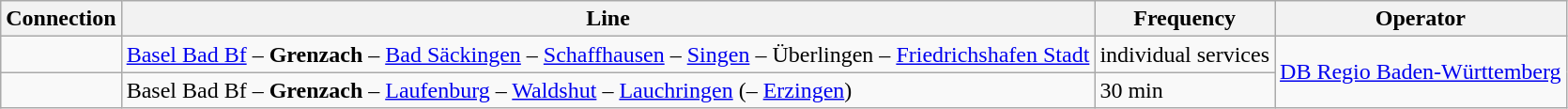<table class="wikitable">
<tr>
<th>Connection</th>
<th>Line</th>
<th>Frequency</th>
<th>Operator</th>
</tr>
<tr>
<td align="center"></td>
<td><a href='#'>Basel Bad Bf</a> – <strong>Grenzach</strong> – <a href='#'>Bad Säckingen</a> – <a href='#'>Schaffhausen</a> – <a href='#'>Singen</a> – Überlingen – <a href='#'>Friedrichshafen Stadt</a></td>
<td>individual services</td>
<td rowspan="2"><a href='#'>DB Regio Baden-Württemberg</a></td>
</tr>
<tr>
<td align="center"></td>
<td>Basel Bad Bf – <strong>Grenzach</strong> – <a href='#'>Laufenburg</a> – <a href='#'>Waldshut</a> – <a href='#'>Lauchringen</a> (– <a href='#'>Erzingen</a>)</td>
<td>30 min</td>
</tr>
</table>
